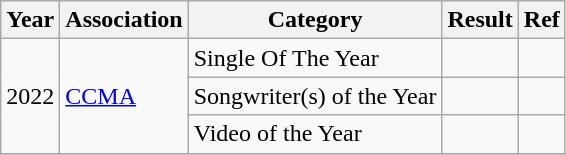<table class="wikitable">
<tr>
<th>Year</th>
<th>Association</th>
<th>Category</th>
<th>Result</th>
<th>Ref</th>
</tr>
<tr>
<td rowspan="3">2022</td>
<td rowspan="3"><a href='#'>CCMA</a></td>
<td>Single Of The Year</td>
<td></td>
<td></td>
</tr>
<tr>
<td>Songwriter(s) of the Year</td>
<td></td>
<td></td>
</tr>
<tr>
<td>Video of the Year</td>
<td></td>
<td></td>
</tr>
<tr>
</tr>
</table>
